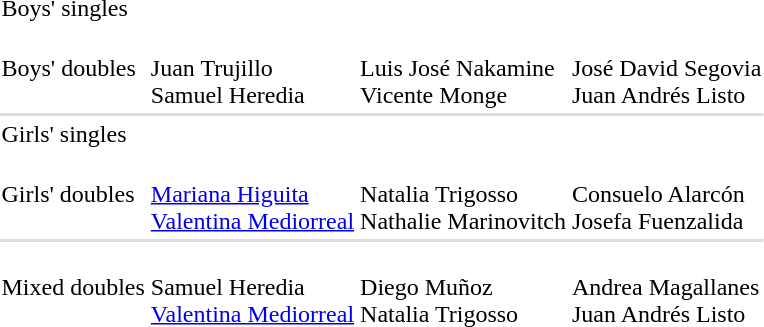<table>
<tr>
<td>Boys' singles</td>
<td></td>
<td></td>
<td></td>
</tr>
<tr>
<td>Boys' doubles</td>
<td><br>Juan Trujillo<br>Samuel Heredia</td>
<td><br>Luis José Nakamine<br>Vicente Monge</td>
<td><br>José David Segovia<br>Juan Andrés Listo</td>
</tr>
<tr bgcolor=#DDDDDD>
<td colspan=7></td>
</tr>
<tr>
<td>Girls' singles</td>
<td></td>
<td></td>
<td></td>
</tr>
<tr>
<td>Girls' doubles</td>
<td><br><a href='#'>Mariana Higuita</a><br><a href='#'>Valentina Mediorreal</a></td>
<td><br>Natalia Trigosso<br>Nathalie Marinovitch</td>
<td><br>Consuelo Alarcón<br>Josefa Fuenzalida</td>
</tr>
<tr bgcolor=#DDDDDD>
<td colspan=7></td>
</tr>
<tr>
<td>Mixed doubles</td>
<td><br>Samuel Heredia<br><a href='#'>Valentina Mediorreal</a></td>
<td><br>Diego Muñoz<br>Natalia Trigosso</td>
<td><br>Andrea Magallanes<br>Juan Andrés Listo</td>
</tr>
</table>
